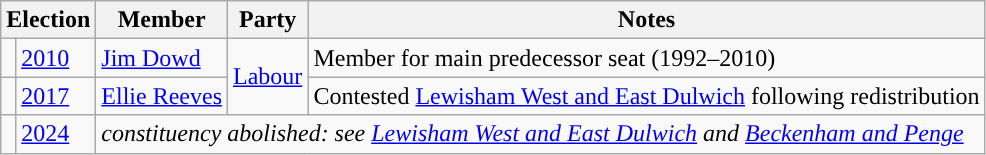<table class="wikitable">
<tr>
<th colspan="2">Election</th>
<th>Member</th>
<th>Party</th>
<th>Notes</th>
</tr>
<tr>
<td style="color:inherit;background-color: "></td>
<td><a href='#'>2010</a></td>
<td><a href='#'>Jim Dowd</a></td>
<td rowspan=2><a href='#'>Labour</a></td>
<td>Member for main predecessor seat (1992–2010)</td>
</tr>
<tr>
<td style="color:inherit;background-color: "></td>
<td><a href='#'>2017</a></td>
<td><a href='#'>Ellie Reeves</a></td>
<td>Contested <a href='#'>Lewisham West and East Dulwich</a> following redistribution</td>
</tr>
<tr>
<td></td>
<td><a href='#'>2024</a></td>
<td colspan="3"><em>constituency abolished: see <a href='#'>Lewisham West and East Dulwich</a> and <a href='#'>Beckenham and Penge</a></em></td>
</tr>
</table>
